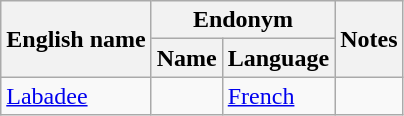<table class="wikitable sortable mw-collapsible">
<tr>
<th rowspan="2">English name</th>
<th colspan="2">Endonym</th>
<th rowspan="2">Notes</th>
</tr>
<tr>
<th>Name</th>
<th>Language</th>
</tr>
<tr>
<td><a href='#'>Labadee</a></td>
<td></td>
<td><a href='#'>French</a></td>
<td></td>
</tr>
</table>
